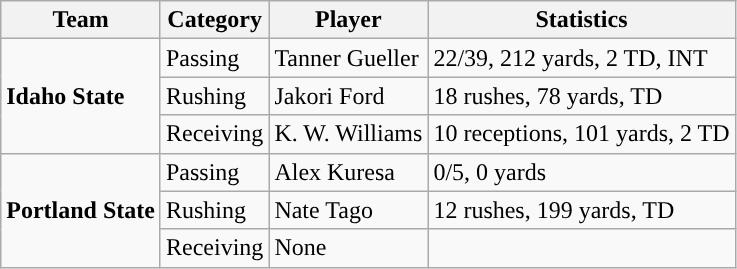<table class="wikitable" style="float: left;">
<tr>
<th>Team</th>
<th>Category</th>
<th>Player</th>
<th>Statistics</th>
</tr>
<tr>
<td rowspan=3><strong>Idaho State</strong></td>
<td>Passing</td>
<td>Tanner Gueller</td>
<td>22/39, 212 yards, 2 TD, INT</td>
</tr>
<tr>
<td>Rushing</td>
<td>Jakori Ford</td>
<td>18 rushes, 78 yards, TD</td>
</tr>
<tr>
<td>Receiving</td>
<td>K. W. Williams</td>
<td>10 receptions, 101 yards, 2 TD</td>
</tr>
<tr>
<td rowspan=3><strong>Portland State</strong></td>
<td>Passing</td>
<td>Alex Kuresa</td>
<td>0/5, 0 yards</td>
</tr>
<tr>
<td>Rushing</td>
<td>Nate Tago</td>
<td>12 rushes, 199 yards, TD</td>
</tr>
<tr>
<td>Receiving</td>
<td>None</td>
<td></td>
</tr>
</table>
